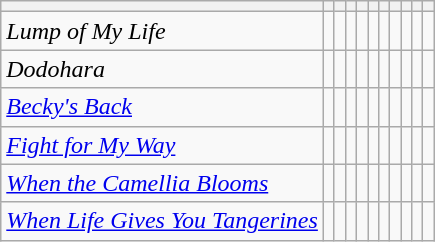<table class="wikitable plainrowheaders">
<tr>
<th></th>
<th></th>
<th></th>
<th></th>
<th></th>
<th></th>
<th></th>
<th></th>
<th></th>
<th></th>
<th></th>
</tr>
<tr>
<td><em>Lump of My Life</em></td>
<td></td>
<td></td>
<td></td>
<td></td>
<td></td>
<td></td>
<td></td>
<td></td>
<td></td>
<td></td>
</tr>
<tr>
<td><em>Dodohara</em></td>
<td></td>
<td></td>
<td></td>
<td></td>
<td></td>
<td></td>
<td></td>
<td></td>
<td></td>
<td></td>
</tr>
<tr>
<td><em><a href='#'>Becky's Back</a></em></td>
<td></td>
<td></td>
<td></td>
<td></td>
<td></td>
<td></td>
<td></td>
<td></td>
<td></td>
<td></td>
</tr>
<tr>
<td><em><a href='#'>Fight for My Way</a></em></td>
<td></td>
<td></td>
<td></td>
<td></td>
<td></td>
<td></td>
<td></td>
<td></td>
<td></td>
<td></td>
</tr>
<tr>
<td><em><a href='#'>When the Camellia Blooms</a></em></td>
<td></td>
<td></td>
<td></td>
<td></td>
<td></td>
<td></td>
<td></td>
<td></td>
<td></td>
<td></td>
</tr>
<tr>
<td><em><a href='#'>When Life Gives You Tangerines</a></em></td>
<td></td>
<td></td>
<td></td>
<td></td>
<td></td>
<td></td>
<td></td>
<td></td>
<td></td>
<td></td>
</tr>
</table>
